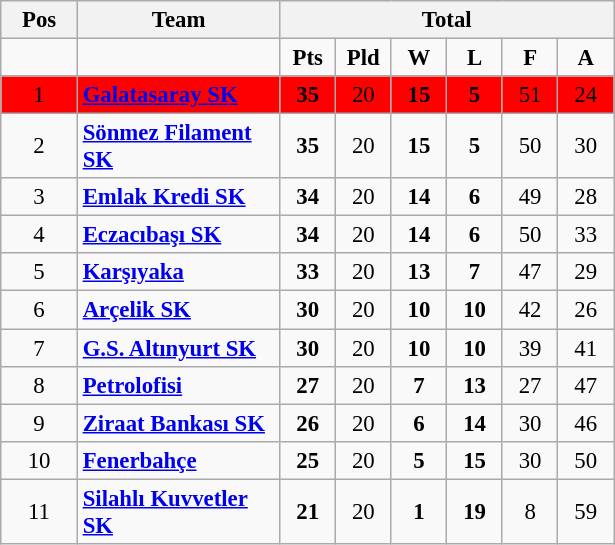<table class="wikitable" style="text-align: center; font-size:95%">
<tr>
<th width="44">Pos</th>
<th width="128">Team</th>
<th colspan=7>Total</th>
</tr>
<tr>
<td></td>
<td></td>
<td width="30"><strong>Pts</strong></td>
<td width="30"><strong>Pld</strong></td>
<td width="30"><strong>W</strong></td>
<td width="30"><strong>L</strong></td>
<td width="30"><strong>F</strong></td>
<td width="30"><strong>A</strong></td>
</tr>
<tr bgcolor="Red">
<td>1</td>
<td align="left"><strong><a href='#'>Galatasaray SK</a></strong></td>
<td><strong>35</strong></td>
<td>20</td>
<td><strong>15</strong></td>
<td><strong>5</strong></td>
<td>51</td>
<td>24</td>
</tr>
<tr>
<td>2</td>
<td align="left"><strong><a href='#'>Sönmez Filament SK</a></strong></td>
<td><strong>35</strong></td>
<td>20</td>
<td><strong>15</strong></td>
<td><strong>5</strong></td>
<td>50</td>
<td>30</td>
</tr>
<tr>
<td>3</td>
<td align="left"><strong><a href='#'>Emlak Kredi SK</a></strong></td>
<td><strong>34</strong></td>
<td>20</td>
<td><strong>14</strong></td>
<td><strong>6</strong></td>
<td>49</td>
<td>28</td>
</tr>
<tr>
<td>4</td>
<td align="left"><strong><a href='#'>Eczacıbaşı SK</a></strong></td>
<td><strong>34</strong></td>
<td>20</td>
<td><strong>14</strong></td>
<td><strong>6</strong></td>
<td>50</td>
<td>33</td>
</tr>
<tr>
<td>5</td>
<td align="left"><strong><a href='#'>Karşıyaka</a></strong></td>
<td><strong>33</strong></td>
<td>20</td>
<td><strong>13</strong></td>
<td><strong>7</strong></td>
<td>47</td>
<td>29</td>
</tr>
<tr>
<td>6</td>
<td align="left"><strong><a href='#'>Arçelik SK</a></strong></td>
<td><strong>30</strong></td>
<td>20</td>
<td><strong>10</strong></td>
<td><strong>10</strong></td>
<td>42</td>
<td>26</td>
</tr>
<tr>
<td>7</td>
<td align="left"><strong><a href='#'>G.S. Altınyurt SK</a></strong></td>
<td><strong>30</strong></td>
<td>20</td>
<td><strong>10</strong></td>
<td><strong>10</strong></td>
<td>39</td>
<td>41</td>
</tr>
<tr>
<td>8</td>
<td align="left"><strong><a href='#'>Petrolofisi</a></strong></td>
<td><strong>27</strong></td>
<td>20</td>
<td><strong>7</strong></td>
<td><strong>13</strong></td>
<td>27</td>
<td>47</td>
</tr>
<tr>
<td>9</td>
<td align="left"><strong><a href='#'>Ziraat Bankası SK</a></strong></td>
<td><strong>26</strong></td>
<td>20</td>
<td><strong>6</strong></td>
<td><strong>14</strong></td>
<td>30</td>
<td>46</td>
</tr>
<tr>
<td>10</td>
<td align="left"><strong><a href='#'>Fenerbahçe</a></strong></td>
<td><strong>25</strong></td>
<td>20</td>
<td><strong>5</strong></td>
<td><strong>15</strong></td>
<td>30</td>
<td>50</td>
</tr>
<tr>
<td>11</td>
<td align="left"><strong><a href='#'>Silahlı Kuvvetler SK</a></strong></td>
<td><strong>21</strong></td>
<td>20</td>
<td><strong>1</strong></td>
<td><strong>19</strong></td>
<td>8</td>
<td>59</td>
</tr>
</table>
